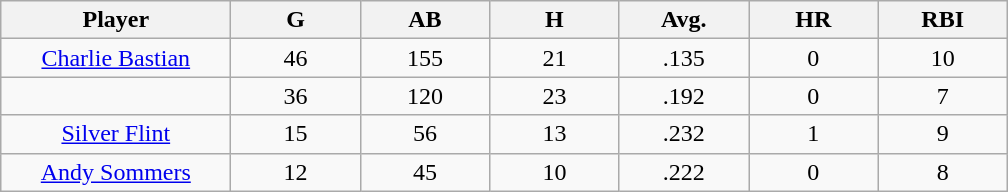<table class="wikitable sortable">
<tr>
<th bgcolor="#DDDDFF" width="16%">Player</th>
<th bgcolor="#DDDDFF" width="9%">G</th>
<th bgcolor="#DDDDFF" width="9%">AB</th>
<th bgcolor="#DDDDFF" width="9%">H</th>
<th bgcolor="#DDDDFF" width="9%">Avg.</th>
<th bgcolor="#DDDDFF" width="9%">HR</th>
<th bgcolor="#DDDDFF" width="9%">RBI</th>
</tr>
<tr align="center">
<td><a href='#'>Charlie Bastian</a></td>
<td>46</td>
<td>155</td>
<td>21</td>
<td>.135</td>
<td>0</td>
<td>10</td>
</tr>
<tr align=center>
<td></td>
<td>36</td>
<td>120</td>
<td>23</td>
<td>.192</td>
<td>0</td>
<td>7</td>
</tr>
<tr align="center">
<td><a href='#'>Silver Flint</a></td>
<td>15</td>
<td>56</td>
<td>13</td>
<td>.232</td>
<td>1</td>
<td>9</td>
</tr>
<tr align=center>
<td><a href='#'>Andy Sommers</a></td>
<td>12</td>
<td>45</td>
<td>10</td>
<td>.222</td>
<td>0</td>
<td>8</td>
</tr>
</table>
